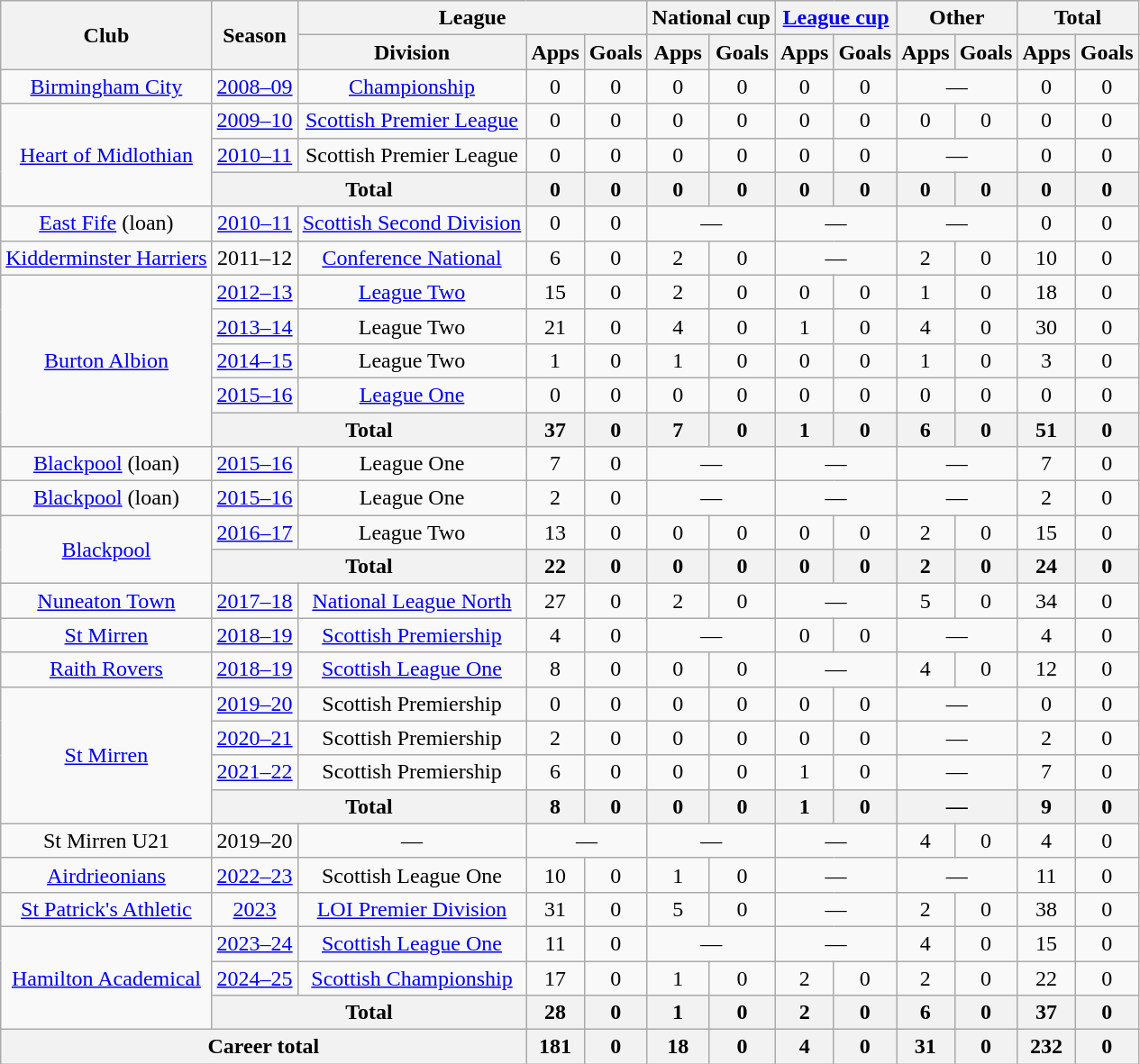<table class="wikitable" style="text-align:center">
<tr>
<th rowspan=2>Club</th>
<th rowspan=2>Season</th>
<th colspan=3>League</th>
<th colspan=2>National cup</th>
<th colspan=2><a href='#'>League cup</a></th>
<th colspan=2>Other</th>
<th colspan=2>Total</th>
</tr>
<tr>
<th>Division</th>
<th>Apps</th>
<th>Goals</th>
<th>Apps</th>
<th>Goals</th>
<th>Apps</th>
<th>Goals</th>
<th>Apps</th>
<th>Goals</th>
<th>Apps</th>
<th>Goals</th>
</tr>
<tr>
<td><a href='#'>Birmingham City</a></td>
<td><a href='#'>2008–09</a></td>
<td><a href='#'>Championship</a></td>
<td>0</td>
<td>0</td>
<td>0</td>
<td>0</td>
<td>0</td>
<td>0</td>
<td colspan=2>—</td>
<td>0</td>
<td>0</td>
</tr>
<tr>
<td rowspan=3><a href='#'>Heart of Midlothian</a></td>
<td><a href='#'>2009–10</a></td>
<td><a href='#'>Scottish Premier League</a></td>
<td>0</td>
<td>0</td>
<td>0</td>
<td>0</td>
<td>0</td>
<td>0</td>
<td>0</td>
<td>0</td>
<td>0</td>
<td>0</td>
</tr>
<tr>
<td><a href='#'>2010–11</a></td>
<td>Scottish Premier League</td>
<td>0</td>
<td>0</td>
<td>0</td>
<td>0</td>
<td>0</td>
<td>0</td>
<td colspan=2>—</td>
<td>0</td>
<td>0</td>
</tr>
<tr>
<th colspan=2>Total</th>
<th>0</th>
<th>0</th>
<th>0</th>
<th>0</th>
<th>0</th>
<th>0</th>
<th>0</th>
<th>0</th>
<th>0</th>
<th>0</th>
</tr>
<tr>
<td><a href='#'>East Fife</a> (loan)</td>
<td><a href='#'>2010–11</a></td>
<td><a href='#'>Scottish Second Division</a></td>
<td>0</td>
<td>0</td>
<td colspan=2>—</td>
<td colspan=2>—</td>
<td colspan=2>—</td>
<td>0</td>
<td>0</td>
</tr>
<tr>
<td><a href='#'>Kidderminster Harriers</a></td>
<td>2011–12</td>
<td><a href='#'>Conference National</a></td>
<td>6</td>
<td>0</td>
<td>2</td>
<td>0</td>
<td colspan=2>—</td>
<td>2</td>
<td>0</td>
<td>10</td>
<td>0</td>
</tr>
<tr>
<td rowspan=5><a href='#'>Burton Albion</a></td>
<td><a href='#'>2012–13</a></td>
<td><a href='#'>League Two</a></td>
<td>15</td>
<td>0</td>
<td>2</td>
<td>0</td>
<td>0</td>
<td>0</td>
<td>1</td>
<td>0</td>
<td>18</td>
<td>0</td>
</tr>
<tr>
<td><a href='#'>2013–14</a></td>
<td>League Two</td>
<td>21</td>
<td>0</td>
<td>4</td>
<td>0</td>
<td>1</td>
<td>0</td>
<td>4</td>
<td>0</td>
<td>30</td>
<td>0</td>
</tr>
<tr>
<td><a href='#'>2014–15</a></td>
<td>League Two</td>
<td>1</td>
<td>0</td>
<td>1</td>
<td>0</td>
<td>0</td>
<td>0</td>
<td>1</td>
<td>0</td>
<td>3</td>
<td>0</td>
</tr>
<tr>
<td><a href='#'>2015–16</a></td>
<td><a href='#'>League One</a></td>
<td>0</td>
<td>0</td>
<td>0</td>
<td>0</td>
<td>0</td>
<td>0</td>
<td>0</td>
<td>0</td>
<td>0</td>
<td>0</td>
</tr>
<tr>
<th colspan=2>Total</th>
<th>37</th>
<th>0</th>
<th>7</th>
<th>0</th>
<th>1</th>
<th>0</th>
<th>6</th>
<th>0</th>
<th>51</th>
<th>0</th>
</tr>
<tr>
<td><a href='#'>Blackpool</a> (loan)</td>
<td><a href='#'>2015–16</a></td>
<td>League One</td>
<td>7</td>
<td>0</td>
<td colspan=2>—</td>
<td colspan=2>—</td>
<td colspan=2>—</td>
<td>7</td>
<td>0</td>
</tr>
<tr>
<td><a href='#'>Blackpool</a> (loan)</td>
<td><a href='#'>2015–16</a></td>
<td>League One</td>
<td>2</td>
<td>0</td>
<td colspan=2>—</td>
<td colspan=2>—</td>
<td colspan=2>—</td>
<td>2</td>
<td>0</td>
</tr>
<tr>
<td rowspan=2><a href='#'>Blackpool</a></td>
<td><a href='#'>2016–17</a></td>
<td>League Two</td>
<td>13</td>
<td>0</td>
<td>0</td>
<td>0</td>
<td>0</td>
<td>0</td>
<td>2</td>
<td>0</td>
<td>15</td>
<td>0</td>
</tr>
<tr>
<th colspan=2>Total</th>
<th>22</th>
<th>0</th>
<th>0</th>
<th>0</th>
<th>0</th>
<th>0</th>
<th>2</th>
<th>0</th>
<th>24</th>
<th>0</th>
</tr>
<tr>
<td><a href='#'>Nuneaton Town</a></td>
<td><a href='#'>2017–18</a></td>
<td><a href='#'>National League North</a></td>
<td>27</td>
<td>0</td>
<td>2</td>
<td>0</td>
<td colspan=2>—</td>
<td>5</td>
<td>0</td>
<td>34</td>
<td>0</td>
</tr>
<tr>
<td><a href='#'>St Mirren</a></td>
<td><a href='#'>2018–19</a></td>
<td><a href='#'>Scottish Premiership</a></td>
<td>4</td>
<td>0</td>
<td colspan=2>—</td>
<td>0</td>
<td>0</td>
<td colspan=2>—</td>
<td>4</td>
<td>0</td>
</tr>
<tr>
<td><a href='#'>Raith Rovers</a></td>
<td><a href='#'>2018–19</a></td>
<td><a href='#'>Scottish League One</a></td>
<td>8</td>
<td>0</td>
<td>0</td>
<td>0</td>
<td colspan=2>—</td>
<td>4</td>
<td>0</td>
<td>12</td>
<td>0</td>
</tr>
<tr>
<td rowspan=4><a href='#'>St Mirren</a></td>
<td><a href='#'>2019–20</a></td>
<td>Scottish Premiership</td>
<td>0</td>
<td>0</td>
<td>0</td>
<td>0</td>
<td>0</td>
<td>0</td>
<td colspan=2>—</td>
<td>0</td>
<td>0</td>
</tr>
<tr>
<td><a href='#'>2020–21</a></td>
<td>Scottish Premiership</td>
<td>2</td>
<td>0</td>
<td>0</td>
<td>0</td>
<td>0</td>
<td>0</td>
<td colspan=2>—</td>
<td>2</td>
<td>0</td>
</tr>
<tr>
<td><a href='#'>2021–22</a></td>
<td>Scottish Premiership</td>
<td>6</td>
<td>0</td>
<td>0</td>
<td>0</td>
<td>1</td>
<td>0</td>
<td colspan=2>—</td>
<td>7</td>
<td>0</td>
</tr>
<tr>
<th colspan=2>Total</th>
<th>8</th>
<th>0</th>
<th>0</th>
<th>0</th>
<th>1</th>
<th>0</th>
<th colspan=2>—</th>
<th>9</th>
<th>0</th>
</tr>
<tr>
<td>St Mirren U21</td>
<td>2019–20</td>
<td colspan=1>—</td>
<td colspan=2>—</td>
<td colspan=2>—</td>
<td colspan=2>—</td>
<td>4</td>
<td>0</td>
<td>4</td>
<td>0</td>
</tr>
<tr>
<td><a href='#'>Airdrieonians</a></td>
<td><a href='#'>2022–23</a></td>
<td>Scottish League One</td>
<td>10</td>
<td>0</td>
<td>1</td>
<td>0</td>
<td colspan=2>—</td>
<td colspan=2>—</td>
<td>11</td>
<td>0</td>
</tr>
<tr>
<td><a href='#'>St Patrick's Athletic</a></td>
<td><a href='#'>2023</a></td>
<td><a href='#'>LOI Premier Division</a></td>
<td>31</td>
<td>0</td>
<td>5</td>
<td>0</td>
<td colspan=2>—</td>
<td>2</td>
<td>0</td>
<td>38</td>
<td>0</td>
</tr>
<tr>
<td rowspan=3><a href='#'>Hamilton Academical</a></td>
<td><a href='#'>2023–24</a></td>
<td><a href='#'>Scottish League One</a></td>
<td>11</td>
<td>0</td>
<td colspan=2>—</td>
<td colspan=2>—</td>
<td>4</td>
<td>0</td>
<td>15</td>
<td>0</td>
</tr>
<tr>
<td><a href='#'>2024–25</a></td>
<td><a href='#'>Scottish Championship</a></td>
<td>17</td>
<td>0</td>
<td>1</td>
<td>0</td>
<td>2</td>
<td>0</td>
<td>2</td>
<td>0</td>
<td>22</td>
<td>0</td>
</tr>
<tr>
<th colspan=2>Total</th>
<th>28</th>
<th>0</th>
<th>1</th>
<th>0</th>
<th>2</th>
<th>0</th>
<th>6</th>
<th>0</th>
<th>37</th>
<th>0</th>
</tr>
<tr>
<th colspan=3>Career total</th>
<th>181</th>
<th>0</th>
<th>18</th>
<th>0</th>
<th>4</th>
<th>0</th>
<th>31</th>
<th>0</th>
<th>232</th>
<th>0</th>
</tr>
</table>
